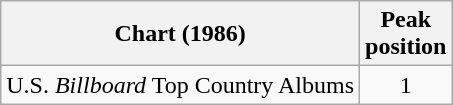<table class="wikitable">
<tr>
<th>Chart (1986)</th>
<th>Peak<br>position</th>
</tr>
<tr>
<td>U.S. <em>Billboard</em> Top Country Albums</td>
<td align="center">1</td>
</tr>
</table>
